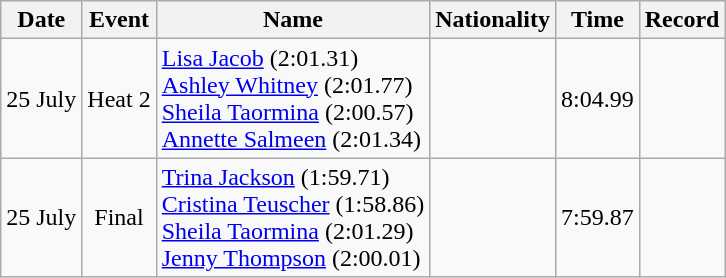<table class=wikitable style=text-align:center>
<tr>
<th>Date</th>
<th>Event</th>
<th>Name</th>
<th>Nationality</th>
<th>Time</th>
<th>Record</th>
</tr>
<tr>
<td>25 July</td>
<td>Heat 2</td>
<td align=left><a href='#'>Lisa Jacob</a> (2:01.31)<br><a href='#'>Ashley Whitney</a> (2:01.77)<br><a href='#'>Sheila Taormina</a> (2:00.57)<br><a href='#'>Annette Salmeen</a> (2:01.34)</td>
<td align=left></td>
<td>8:04.99</td>
<td></td>
</tr>
<tr>
<td>25 July</td>
<td>Final</td>
<td align=left><a href='#'>Trina Jackson</a> (1:59.71)<br><a href='#'>Cristina Teuscher</a> (1:58.86)<br><a href='#'>Sheila Taormina</a> (2:01.29)<br><a href='#'>Jenny Thompson</a> (2:00.01)</td>
<td align=left></td>
<td>7:59.87</td>
<td></td>
</tr>
</table>
